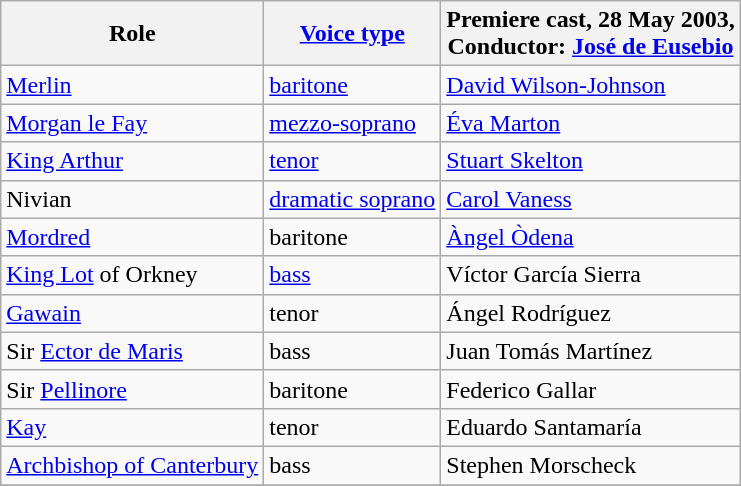<table class="wikitable">
<tr>
<th>Role</th>
<th><a href='#'>Voice type</a></th>
<th>Premiere cast, 28 May 2003,<br>Conductor: <a href='#'>José de Eusebio</a></th>
</tr>
<tr>
<td><a href='#'>Merlin</a></td>
<td><a href='#'>baritone</a></td>
<td><a href='#'>David Wilson-Johnson</a></td>
</tr>
<tr>
<td><a href='#'>Morgan le Fay</a></td>
<td><a href='#'>mezzo-soprano</a></td>
<td><a href='#'>Éva Marton</a></td>
</tr>
<tr>
<td><a href='#'>King Arthur</a></td>
<td><a href='#'>tenor</a></td>
<td><a href='#'>Stuart Skelton</a></td>
</tr>
<tr>
<td>Nivian</td>
<td><a href='#'>dramatic soprano</a></td>
<td><a href='#'>Carol Vaness</a></td>
</tr>
<tr>
<td><a href='#'>Mordred</a></td>
<td>baritone</td>
<td><a href='#'>Àngel Òdena</a></td>
</tr>
<tr>
<td><a href='#'>King Lot</a> of Orkney</td>
<td><a href='#'>bass</a></td>
<td>Víctor García Sierra</td>
</tr>
<tr>
<td><a href='#'>Gawain</a></td>
<td>tenor</td>
<td>Ángel Rodríguez</td>
</tr>
<tr>
<td>Sir <a href='#'>Ector de Maris</a></td>
<td>bass</td>
<td>Juan Tomás Martínez</td>
</tr>
<tr>
<td>Sir <a href='#'>Pellinore</a></td>
<td>baritone</td>
<td>Federico Gallar</td>
</tr>
<tr>
<td><a href='#'>Kay</a></td>
<td>tenor</td>
<td>Eduardo Santamaría</td>
</tr>
<tr>
<td><a href='#'>Archbishop of Canterbury</a></td>
<td>bass</td>
<td>Stephen Morscheck</td>
</tr>
<tr>
</tr>
</table>
